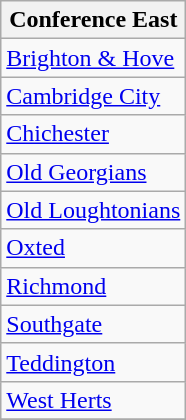<table class="wikitable">
<tr>
<th>Conference East</th>
</tr>
<tr>
<td><a href='#'>Brighton & Hove</a></td>
</tr>
<tr>
<td><a href='#'>Cambridge City</a></td>
</tr>
<tr>
<td><a href='#'>Chichester</a></td>
</tr>
<tr>
<td><a href='#'>Old Georgians</a></td>
</tr>
<tr>
<td><a href='#'>Old Loughtonians</a></td>
</tr>
<tr>
<td><a href='#'>Oxted</a></td>
</tr>
<tr>
<td><a href='#'>Richmond</a></td>
</tr>
<tr>
<td><a href='#'>Southgate</a></td>
</tr>
<tr>
<td><a href='#'>Teddington</a></td>
</tr>
<tr>
<td><a href='#'>West Herts</a></td>
</tr>
<tr>
</tr>
</table>
